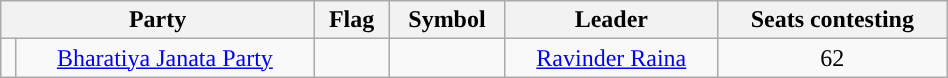<table class="wikitable" width="50%" style="text-align:center;">
<tr>
<th colspan="2">Party</th>
<th>Flag</th>
<th>Symbol</th>
<th>Leader</th>
<th>Seats contesting</th>
</tr>
<tr>
<td></td>
<td><a href='#'>Bharatiya Janata Party</a></td>
<td></td>
<td></td>
<td><a href='#'>Ravinder Raina</a></td>
<td>62</td>
</tr>
</table>
